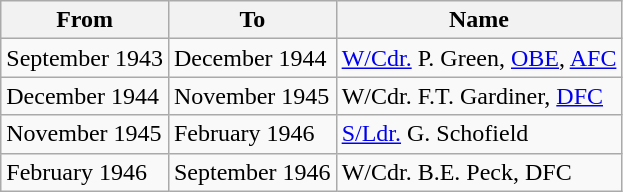<table class="wikitable">
<tr>
<th>From</th>
<th>To</th>
<th>Name</th>
</tr>
<tr>
<td>September 1943</td>
<td>December 1944</td>
<td><a href='#'>W/Cdr.</a> P. Green, <a href='#'>OBE</a>, <a href='#'>AFC</a></td>
</tr>
<tr>
<td>December 1944</td>
<td>November 1945</td>
<td>W/Cdr. F.T. Gardiner, <a href='#'>DFC</a></td>
</tr>
<tr>
<td>November 1945</td>
<td>February 1946</td>
<td><a href='#'>S/Ldr.</a> G. Schofield</td>
</tr>
<tr>
<td>February 1946</td>
<td>September 1946</td>
<td>W/Cdr. B.E. Peck, DFC</td>
</tr>
</table>
